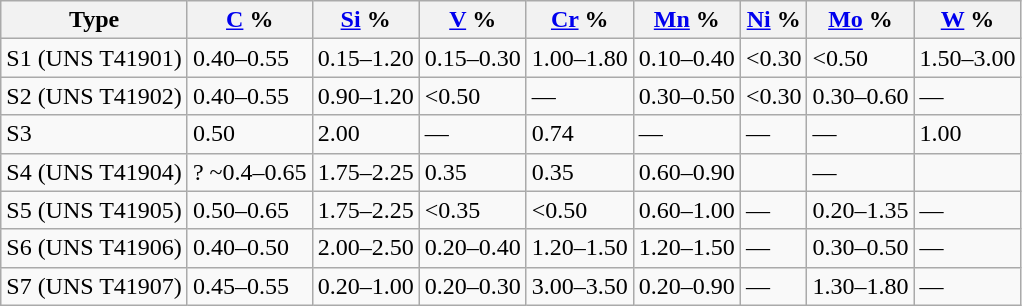<table class="sortable wikitable">
<tr>
<th>Type</th>
<th><a href='#'>C</a> %</th>
<th><a href='#'>Si</a> %</th>
<th><a href='#'>V</a> %</th>
<th><a href='#'>Cr</a> %</th>
<th><a href='#'>Mn</a> %</th>
<th><a href='#'>Ni</a> %</th>
<th><a href='#'>Mo</a> %</th>
<th><a href='#'>W</a> %</th>
</tr>
<tr>
<td>S1 (UNS T41901)</td>
<td>0.40–0.55</td>
<td>0.15–1.20</td>
<td>0.15–0.30</td>
<td>1.00–1.80</td>
<td>0.10–0.40</td>
<td><0.30</td>
<td><0.50</td>
<td>1.50–3.00</td>
</tr>
<tr>
<td>S2 (UNS T41902)</td>
<td>0.40–0.55</td>
<td>0.90–1.20</td>
<td><0.50</td>
<td>—</td>
<td>0.30–0.50</td>
<td><0.30</td>
<td>0.30–0.60</td>
<td>—</td>
</tr>
<tr>
<td>S3</td>
<td>0.50</td>
<td>2.00</td>
<td>—</td>
<td>0.74</td>
<td>—</td>
<td>—</td>
<td>—</td>
<td>1.00</td>
</tr>
<tr>
<td>S4 (UNS T41904)</td>
<td>? ~0.4–0.65</td>
<td>1.75–2.25</td>
<td>0.35</td>
<td>0.35</td>
<td>0.60–0.90</td>
<td></td>
<td>—</td>
<td></td>
</tr>
<tr>
<td>S5 (UNS T41905)</td>
<td>0.50–0.65</td>
<td>1.75–2.25</td>
<td><0.35</td>
<td><0.50</td>
<td>0.60–1.00</td>
<td>—</td>
<td>0.20–1.35</td>
<td>—</td>
</tr>
<tr>
<td>S6 (UNS T41906)</td>
<td>0.40–0.50</td>
<td>2.00–2.50</td>
<td>0.20–0.40</td>
<td>1.20–1.50</td>
<td>1.20–1.50</td>
<td>—</td>
<td>0.30–0.50</td>
<td>—</td>
</tr>
<tr>
<td>S7 (UNS T41907)</td>
<td>0.45–0.55</td>
<td>0.20–1.00</td>
<td>0.20–0.30</td>
<td>3.00–3.50</td>
<td>0.20–0.90</td>
<td>—</td>
<td>1.30–1.80</td>
<td>—</td>
</tr>
</table>
